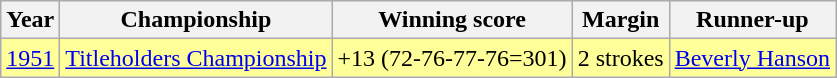<table class="wikitable">
<tr>
<th>Year</th>
<th>Championship</th>
<th>Winning score</th>
<th>Margin</th>
<th>Runner-up</th>
</tr>
<tr style="background:#FFFF99;">
<td><a href='#'>1951</a></td>
<td><a href='#'>Titleholders Championship</a></td>
<td>+13 (72-76-77-76=301)</td>
<td>2 strokes</td>
<td> <a href='#'>Beverly Hanson</a></td>
</tr>
</table>
